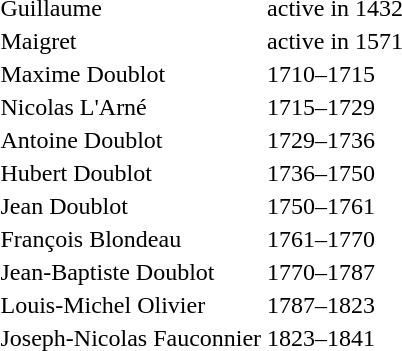<table>
<tr>
<td>Guillaume</td>
<td>active in 1432</td>
</tr>
<tr>
<td>Maigret</td>
<td>active in 1571</td>
</tr>
<tr>
<td>Maxime Doublot</td>
<td>1710–1715</td>
</tr>
<tr>
<td>Nicolas L'Arné</td>
<td>1715–1729</td>
</tr>
<tr>
<td>Antoine Doublot</td>
<td>1729–1736</td>
</tr>
<tr>
<td>Hubert Doublot</td>
<td>1736–1750</td>
</tr>
<tr>
<td>Jean Doublot</td>
<td>1750–1761</td>
</tr>
<tr>
<td>François Blondeau</td>
<td>1761–1770</td>
</tr>
<tr>
<td>Jean-Baptiste Doublot</td>
<td>1770–1787</td>
</tr>
<tr>
<td>Louis-Michel Olivier</td>
<td>1787–1823</td>
</tr>
<tr>
<td>Joseph-Nicolas Fauconnier</td>
<td>1823–1841</td>
</tr>
</table>
